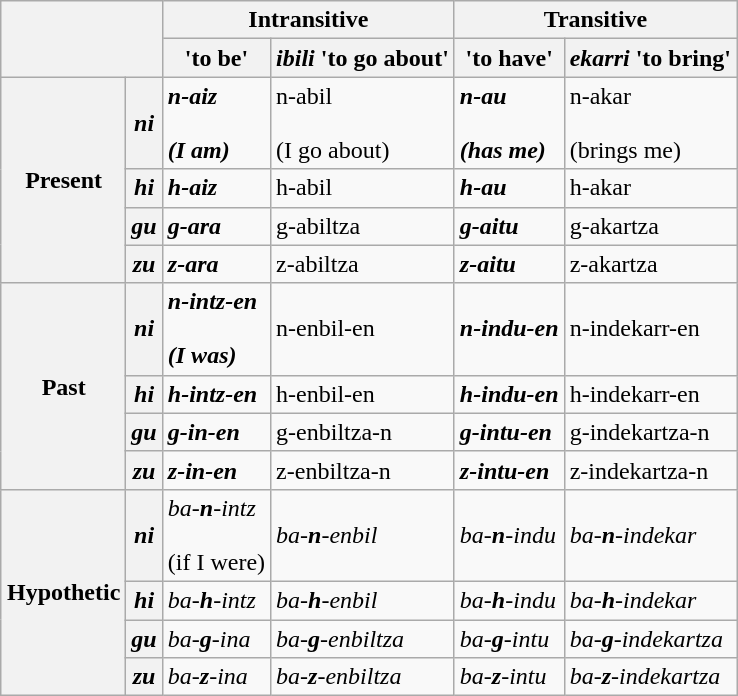<table class="wikitable" style="margin: 1em auto 1em auto">
<tr>
<th colspan=2 rowspan=2 align="center"></th>
<th colspan=2 align="center">Intransitive</th>
<th colspan=2 align="center">Transitive</th>
</tr>
<tr>
<th align="center">'to be'</th>
<th align="center"><em>ibili</em> 'to go about'</th>
<th align="center">'to have'</th>
<th align="center"><em>ekarri</em> 'to bring'</th>
</tr>
<tr>
<th rowspan=4 align="center">Present</th>
<th><em>ni</em></th>
<td><strong><em>n<strong>-aiz<em><br><br>(I am)</td>
<td></em></strong>n</strong>-abil</em><br><br>(I go about)</td>
<td><strong><em>n<strong>-au<em><br><br>(has me)</td>
<td></em></strong>n</strong>-akar</em><br><br>(brings me)</td>
</tr>
<tr>
<th><em>hi</em></th>
<td><strong><em>h<strong>-aiz<em></td>
<td></em></strong>h</strong>-abil</em></td>
<td><strong><em>h<strong>-au<em></td>
<td></em></strong>h</strong>-akar</em></td>
</tr>
<tr>
<th><em>gu</em></th>
<td><strong><em>g<strong>-ara<em></td>
<td></em></strong>g</strong>-abiltza</em></td>
<td><strong><em>g<strong>-aitu<em></td>
<td></em></strong>g</strong>-akartza</em></td>
</tr>
<tr>
<th><em>zu</em></th>
<td><strong><em>z<strong>-ara<em></td>
<td></em></strong>z</strong>-abiltza</em></td>
<td><strong><em>z<strong>-aitu<em></td>
<td></em></strong>z</strong>-akartza</em></td>
</tr>
<tr>
<th rowspan=4 align="center">Past</th>
<th><em>ni</em></th>
<td><strong><em>n<strong>-intz-en<em><br><br>(I was)</td>
<td></em></strong>n</strong>-enbil-en</em></td>
<td><strong><em>n<strong>-indu-en<em></td>
<td></em></strong>n</strong>-indekarr-en</em></td>
</tr>
<tr>
<th><em>hi</em></th>
<td><strong><em>h<strong>-intz-en<em></td>
<td></em></strong>h</strong>-enbil-en</em></td>
<td><strong><em>h<strong>-indu-en<em></td>
<td></em></strong>h</strong>-indekarr-en</em></td>
</tr>
<tr>
<th><em>gu</em></th>
<td><strong><em>g<strong>-in-en<em></td>
<td></em></strong>g</strong>-enbiltza-n</em></td>
<td><strong><em>g<strong>-intu-en<em></td>
<td></em></strong>g</strong>-indekartza-n</em></td>
</tr>
<tr>
<th><em>zu</em></th>
<td><strong><em>z<strong>-in-en<em></td>
<td></em></strong>z</strong>-enbiltza-n</em></td>
<td><strong><em>z<strong>-intu-en<em></td>
<td></em></strong>z</strong>-indekartza-n</em></td>
</tr>
<tr>
<th rowspan=4 align="center">Hypothetic</th>
<th><em>ni</em></th>
<td><em>ba-<strong>n</strong>-intz</em><br><br>(if I were)</td>
<td><em>ba-<strong>n</strong>-enbil</em></td>
<td><em>ba-<strong>n</strong>-indu</em></td>
<td><em>ba-<strong>n</strong>-indekar</em></td>
</tr>
<tr>
<th><em>hi</em></th>
<td><em>ba-<strong>h</strong>-intz</em></td>
<td><em>ba-<strong>h</strong>-enbil</em></td>
<td><em>ba-<strong>h</strong>-indu</em></td>
<td><em>ba-<strong>h</strong>-indekar</em></td>
</tr>
<tr>
<th><em>gu</em></th>
<td><em>ba-<strong>g</strong>-ina</em></td>
<td><em>ba-<strong>g</strong>-enbiltza</em></td>
<td><em>ba-<strong>g</strong>-intu</em></td>
<td><em>ba-<strong>g</strong>-indekartza</em></td>
</tr>
<tr>
<th><em>zu</em></th>
<td><em>ba-<strong>z</strong>-ina</em></td>
<td><em>ba-<strong>z</strong>-enbiltza</em></td>
<td><em>ba-<strong>z</strong>-intu</em></td>
<td><em>ba-<strong>z</strong>-indekartza</em></td>
</tr>
</table>
